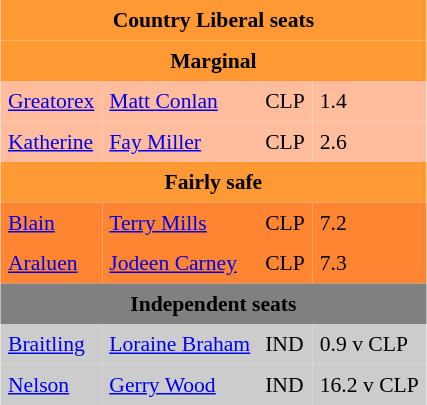<table class="toccolours" align="left" cellpadding="5" cellspacing="0" style="margin-right: .5em; margin-top: .4em; font-size: 90%; float:right">
<tr>
<td colspan="4"  style="text-align:center; background:#ff9933;"><span><strong>Country Liberal seats</strong></span></td>
</tr>
<tr>
<td colspan="4"  style="text-align:center; background:#ff9933;"><span><strong>Marginal</strong></span></td>
</tr>
<tr>
<td style="text-align:left; background:#FFBD9D;"><a href='#'>Greatorex</a></td>
<td style="text-align:left; background:#FFBD9D;"><a href='#'>Matt Conlan</a></td>
<td style="text-align:left; background:#FFBD9D;">CLP</td>
<td style="text-align:left; background:#FFBD9D;">1.4</td>
</tr>
<tr>
<td style="text-align:left; background:#FFBD9D;"><a href='#'>Katherine</a></td>
<td style="text-align:left; background:#FFBD9D;"><a href='#'>Fay Miller</a></td>
<td style="text-align:left; background:#FFBD9D;">CLP</td>
<td style="text-align:left; background:#FFBD9D;">2.6</td>
</tr>
<tr>
<td colspan="4"  style="text-align:center; background:#ff9933;"><span><strong>Fairly safe</strong></span></td>
</tr>
<tr>
<td style="text-align:left; background:#FF8533;"><a href='#'>Blain</a></td>
<td style="text-align:left; background:#FF8533;"><a href='#'>Terry Mills</a></td>
<td style="text-align:left; background:#FF8533;">CLP</td>
<td style="text-align:left; background:#FF8533;">7.2</td>
</tr>
<tr>
<td style="text-align:left; background:#FF8533;"><a href='#'>Araluen</a></td>
<td style="text-align:left; background:#FF8533;"><a href='#'>Jodeen Carney</a></td>
<td style="text-align:left; background:#FF8533;">CLP</td>
<td style="text-align:left; background:#FF8533;">7.3</td>
</tr>
<tr>
<td colspan="4"  style="text-align:center; background:gray;"><span><strong>Independent seats</strong></span></td>
</tr>
<tr>
<td style="text-align:left; background:#ccc;"><a href='#'>Braitling</a></td>
<td style="text-align:left; background:#ccc;"><a href='#'>Loraine Braham</a></td>
<td style="text-align:left; background:#ccc;">IND</td>
<td style="text-align:left; background:#ccc;">0.9 v CLP</td>
</tr>
<tr>
<td style="text-align:left; background:#ccc;"><a href='#'>Nelson</a></td>
<td style="text-align:left; background:#ccc;"><a href='#'>Gerry Wood</a></td>
<td style="text-align:left; background:#ccc;">IND</td>
<td style="text-align:left; background:#ccc;">16.2 v CLP</td>
</tr>
</table>
